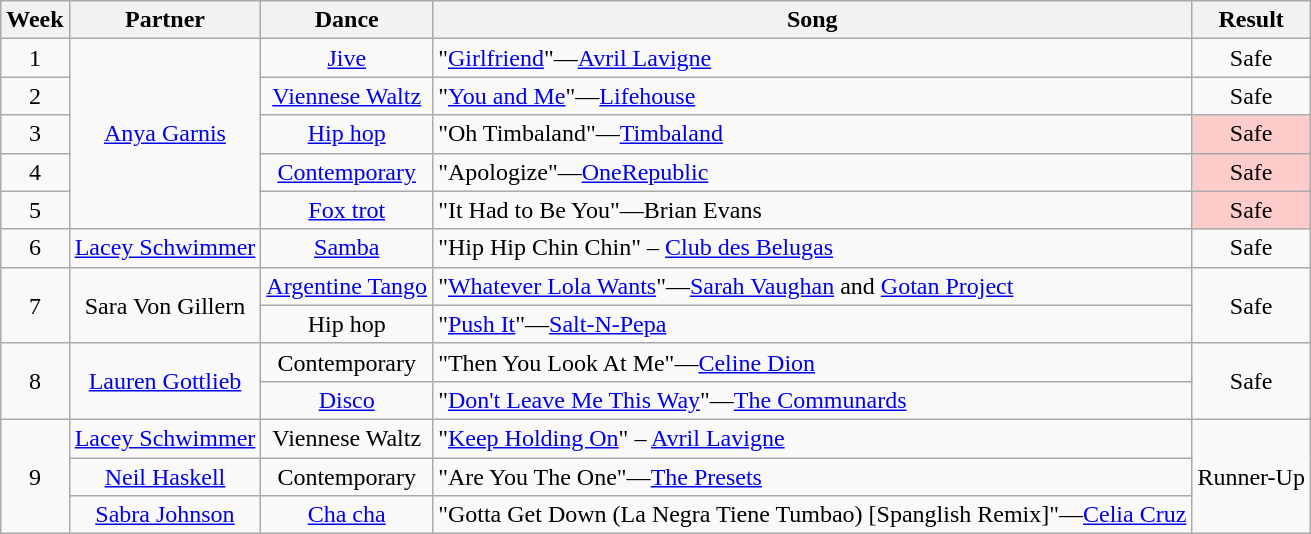<table class="wikitable">
<tr>
<th>Week</th>
<th>Partner</th>
<th>Dance</th>
<th>Song</th>
<th>Result</th>
</tr>
<tr>
<td align="center">1</td>
<td align="center" rowspan="5"><a href='#'>Anya Garnis</a></td>
<td align="center"><a href='#'>Jive</a></td>
<td>"<a href='#'>Girlfriend</a>"—<a href='#'>Avril Lavigne</a></td>
<td align="center">Safe</td>
</tr>
<tr>
<td align="center">2</td>
<td align="center"><a href='#'>Viennese Waltz</a></td>
<td>"<a href='#'>You and Me</a>"—<a href='#'>Lifehouse</a></td>
<td align="center">Safe</td>
</tr>
<tr>
<td align="center">3</td>
<td align="center"><a href='#'>Hip hop</a></td>
<td>"Oh Timbaland"—<a href='#'>Timbaland</a></td>
<td align="center" bgcolor="FFCCCC">Safe</td>
</tr>
<tr>
<td align="center">4</td>
<td align="center"><a href='#'>Contemporary</a></td>
<td>"Apologize"—<a href='#'>OneRepublic</a></td>
<td align="center" bgcolor="FFCCCC">Safe</td>
</tr>
<tr>
<td align="center">5</td>
<td align="center"><a href='#'>Fox trot</a></td>
<td>"It Had to Be You"—Brian Evans</td>
<td align="center" bgcolor="FFCCCC">Safe</td>
</tr>
<tr>
<td align="center">6</td>
<td align="center"><a href='#'>Lacey Schwimmer</a></td>
<td align="center"><a href='#'>Samba</a></td>
<td>"Hip Hip Chin Chin" – <a href='#'>Club des Belugas</a></td>
<td align="center">Safe</td>
</tr>
<tr>
<td align="center" rowspan="2">7</td>
<td align="center" rowspan="2">Sara Von Gillern</td>
<td align="center"><a href='#'>Argentine Tango</a></td>
<td align="left">"<a href='#'>Whatever Lola Wants</a>"—<a href='#'>Sarah Vaughan</a> and <a href='#'>Gotan Project</a></td>
<td align="center" rowspan="2">Safe</td>
</tr>
<tr>
<td align="center">Hip hop</td>
<td>"<a href='#'>Push It</a>"—<a href='#'>Salt-N-Pepa</a></td>
</tr>
<tr>
<td align="center" rowspan="2">8</td>
<td align="center" rowspan="2"><a href='#'>Lauren Gottlieb</a></td>
<td align="center">Contemporary</td>
<td align="left">"Then You Look At Me"—<a href='#'>Celine Dion</a></td>
<td align="center" rowspan="2">Safe</td>
</tr>
<tr>
<td align="center"><a href='#'>Disco</a></td>
<td align="left">"<a href='#'>Don't Leave Me This Way</a>"—<a href='#'>The Communards</a></td>
</tr>
<tr>
<td align="center" rowspan="3">9</td>
<td align="center" rowspan="1"><a href='#'>Lacey Schwimmer</a></td>
<td align="center">Viennese Waltz</td>
<td align="left">"<a href='#'>Keep Holding On</a>" – <a href='#'>Avril Lavigne</a></td>
<td align="center" rowspan="3">Runner-Up</td>
</tr>
<tr>
<td align="center" rowspan="1"><a href='#'>Neil Haskell</a></td>
<td align="center">Contemporary</td>
<td align="left">"Are You The One"—<a href='#'>The Presets</a></td>
</tr>
<tr>
<td align="center" rowspan="1"><a href='#'>Sabra Johnson</a></td>
<td align="center"><a href='#'>Cha cha</a></td>
<td align="left">"Gotta Get Down (La Negra Tiene Tumbao) [Spanglish Remix]"—<a href='#'>Celia Cruz</a></td>
</tr>
</table>
